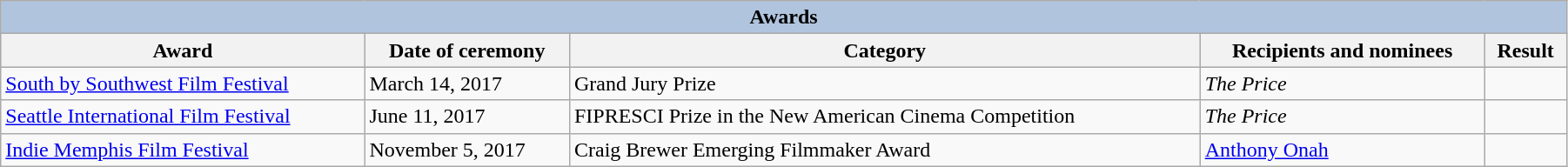<table class="wikitable sortable" width="95%">
<tr style="background:#ccc; text-align:center;">
<th colspan="5" style="background: LightSteelBlue;">Awards</th>
</tr>
<tr style="background:#ccc; text-align:center;">
<th>Award</th>
<th>Date of ceremony</th>
<th>Category</th>
<th>Recipients and nominees</th>
<th>Result</th>
</tr>
<tr>
<td><a href='#'>South by Southwest Film Festival</a></td>
<td>March 14, 2017</td>
<td>Grand Jury Prize</td>
<td><em>The Price</em></td>
<td></td>
</tr>
<tr>
<td><a href='#'>Seattle International Film Festival</a></td>
<td>June 11, 2017</td>
<td>FIPRESCI Prize in the New American Cinema Competition</td>
<td><em>The Price</em></td>
<td></td>
</tr>
<tr>
<td><a href='#'>Indie Memphis Film Festival</a></td>
<td>November 5, 2017</td>
<td>Craig Brewer Emerging Filmmaker Award</td>
<td><a href='#'>Anthony Onah</a></td>
<td></td>
</tr>
</table>
